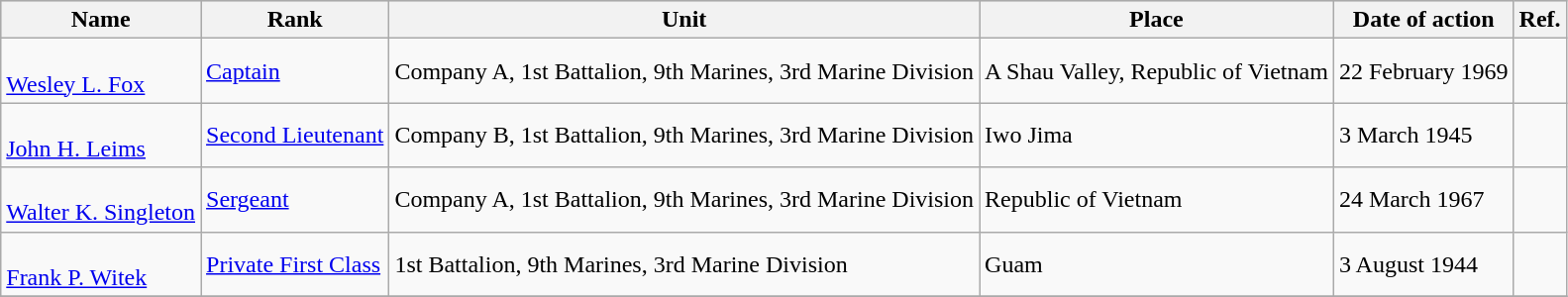<table class="wikitable" style="text-align:left">
<tr bgcolor="#CCCCCC">
<th>Name</th>
<th>Rank</th>
<th>Unit</th>
<th>Place</th>
<th>Date of action</th>
<th>Ref.</th>
</tr>
<tr>
<td><br><a href='#'>Wesley L. Fox</a></td>
<td><a href='#'>Captain</a></td>
<td>Company A, 1st Battalion, 9th Marines, 3rd Marine Division</td>
<td>A Shau Valley, Republic of Vietnam</td>
<td>22 February 1969</td>
<td></td>
</tr>
<tr>
<td><br><a href='#'>John H. Leims</a></td>
<td><a href='#'>Second Lieutenant</a></td>
<td>Company B, 1st Battalion, 9th Marines, 3rd Marine Division</td>
<td>Iwo Jima</td>
<td>3 March 1945</td>
<td></td>
</tr>
<tr>
<td><br><a href='#'>Walter K. Singleton</a></td>
<td><a href='#'>Sergeant</a></td>
<td>Company A, 1st Battalion, 9th Marines, 3rd Marine Division</td>
<td>Republic of Vietnam</td>
<td>24 March 1967</td>
<td></td>
</tr>
<tr>
<td><br><a href='#'>Frank P. Witek</a></td>
<td><a href='#'>Private First Class</a></td>
<td>1st Battalion, 9th Marines, 3rd Marine Division</td>
<td>Guam</td>
<td>3 August 1944</td>
<td></td>
</tr>
<tr>
</tr>
</table>
